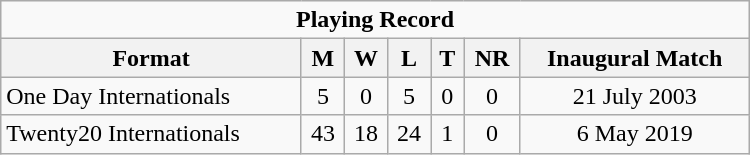<table class="wikitable" style="text-align: center; width: 500px;">
<tr>
<td colspan=7 align="center"><strong>Playing Record</strong></td>
</tr>
<tr>
<th>Format</th>
<th>M</th>
<th>W</th>
<th>L</th>
<th>T</th>
<th>NR</th>
<th>Inaugural Match</th>
</tr>
<tr>
<td align="left">One Day Internationals</td>
<td>5</td>
<td>0</td>
<td>5</td>
<td>0</td>
<td>0</td>
<td>21 July 2003</td>
</tr>
<tr>
<td align="left">Twenty20 Internationals</td>
<td>43</td>
<td>18</td>
<td>24</td>
<td>1</td>
<td>0</td>
<td>6 May 2019</td>
</tr>
</table>
